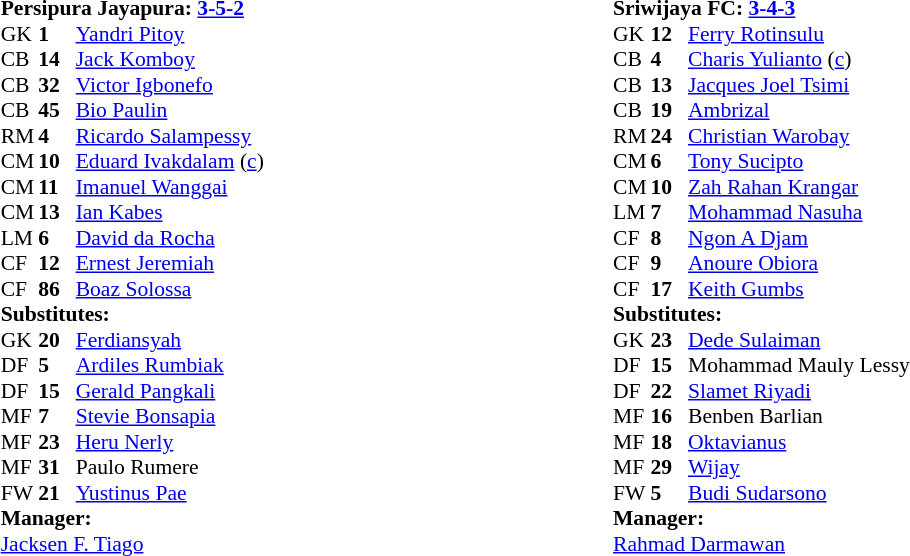<table width="100%">
<tr>
<td valign="top" width="50%"><br><table style="font-size: 90%" cellspacing="0" cellpadding="0" align="center">
<tr>
<td colspan="4"><strong>Persipura Jayapura: <a href='#'>3-5-2</a></strong></td>
</tr>
<tr>
<th width="25"></th>
<th width="25"></th>
</tr>
<tr>
<td>GK</td>
<td><strong>1</strong></td>
<td> <a href='#'>Yandri Pitoy</a></td>
</tr>
<tr>
<td>CB</td>
<td><strong>14</strong></td>
<td> <a href='#'>Jack Komboy</a></td>
</tr>
<tr>
<td>CB</td>
<td><strong>32</strong></td>
<td> <a href='#'>Victor Igbonefo</a></td>
</tr>
<tr>
<td>CB</td>
<td><strong>45</strong></td>
<td> <a href='#'>Bio Paulin</a></td>
</tr>
<tr>
<td>RM</td>
<td><strong>4</strong></td>
<td> <a href='#'>Ricardo Salampessy</a></td>
</tr>
<tr>
<td>CM</td>
<td><strong>10</strong></td>
<td> <a href='#'>Eduard Ivakdalam</a> (<a href='#'>c</a>)</td>
</tr>
<tr>
<td>CM</td>
<td><strong>11</strong></td>
<td> <a href='#'>Imanuel Wanggai</a></td>
<td></td>
<td></td>
</tr>
<tr>
<td>CM</td>
<td><strong>13</strong></td>
<td> <a href='#'>Ian Kabes</a></td>
<td></td>
<td></td>
</tr>
<tr>
<td>LM</td>
<td><strong>6</strong></td>
<td> <a href='#'>David da Rocha</a></td>
<td></td>
<td></td>
</tr>
<tr>
<td>CF</td>
<td><strong>12</strong></td>
<td> <a href='#'>Ernest Jeremiah</a></td>
<td></td>
</tr>
<tr>
<td>CF</td>
<td><strong>86</strong></td>
<td> <a href='#'>Boaz Solossa</a></td>
</tr>
<tr>
<td colspan=3><strong>Substitutes:</strong></td>
</tr>
<tr>
<td>GK</td>
<td><strong>20</strong></td>
<td> <a href='#'>Ferdiansyah</a></td>
<td></td>
<td></td>
</tr>
<tr>
<td>DF</td>
<td><strong>5</strong></td>
<td> <a href='#'>Ardiles Rumbiak</a></td>
<td></td>
<td></td>
</tr>
<tr>
<td>DF</td>
<td><strong>15</strong></td>
<td> <a href='#'>Gerald Pangkali</a></td>
<td></td>
<td></td>
</tr>
<tr>
<td>MF</td>
<td><strong>7</strong></td>
<td> <a href='#'>Stevie Bonsapia</a></td>
<td></td>
<td></td>
</tr>
<tr>
<td>MF</td>
<td><strong>23</strong></td>
<td> <a href='#'>Heru Nerly</a></td>
</tr>
<tr>
<td>MF</td>
<td><strong>31</strong></td>
<td> Paulo Rumere</td>
</tr>
<tr>
<td>FW</td>
<td><strong>21</strong></td>
<td> <a href='#'>Yustinus Pae</a></td>
</tr>
<tr>
<td colspan=3><strong>Manager:</strong></td>
</tr>
<tr>
<td colspan="4"> <a href='#'>Jacksen F. Tiago</a></td>
</tr>
</table>
</td>
<td></td>
<td valign="top" width="50%"><br><table style="font-size: 90%" cellspacing="0" cellpadding="0">
<tr>
<td colspan="4"><strong>Sriwijaya FC: <a href='#'>3-4-3</a></strong></td>
</tr>
<tr>
<th width="25"></th>
<th width="25"></th>
</tr>
<tr>
<td>GK</td>
<td><strong>12</strong></td>
<td> <a href='#'>Ferry Rotinsulu</a></td>
</tr>
<tr>
<td>CB</td>
<td><strong>4</strong></td>
<td> <a href='#'>Charis Yulianto</a> (<a href='#'>c</a>)</td>
</tr>
<tr>
<td>CB</td>
<td><strong>13</strong></td>
<td> <a href='#'>Jacques Joel Tsimi</a></td>
</tr>
<tr>
<td>CB</td>
<td><strong>19</strong></td>
<td> <a href='#'>Ambrizal</a></td>
</tr>
<tr>
<td>RM</td>
<td><strong>24</strong></td>
<td> <a href='#'>Christian Warobay</a></td>
<td></td>
<td></td>
</tr>
<tr>
<td>CM</td>
<td><strong>6</strong></td>
<td> <a href='#'>Tony Sucipto</a></td>
<td></td>
<td></td>
</tr>
<tr>
<td>CM</td>
<td><strong>10</strong></td>
<td> <a href='#'>Zah Rahan Krangar</a></td>
</tr>
<tr>
<td>LM</td>
<td><strong>7</strong></td>
<td> <a href='#'>Mohammad Nasuha</a></td>
<td></td>
<td></td>
</tr>
<tr>
<td>CF</td>
<td><strong>8</strong></td>
<td> <a href='#'>Ngon A Djam</a></td>
</tr>
<tr>
<td>CF</td>
<td><strong>9</strong></td>
<td> <a href='#'>Anoure Obiora</a></td>
</tr>
<tr>
<td>CF</td>
<td><strong>17</strong></td>
<td> <a href='#'>Keith Gumbs</a></td>
<td></td>
<td></td>
</tr>
<tr>
<td colspan=3><strong>Substitutes:</strong></td>
</tr>
<tr>
<td>GK</td>
<td><strong>23</strong></td>
<td> <a href='#'>Dede Sulaiman</a></td>
</tr>
<tr>
<td>DF</td>
<td><strong>15</strong></td>
<td> Mohammad Mauly Lessy</td>
</tr>
<tr>
<td>DF</td>
<td><strong>22</strong></td>
<td> <a href='#'>Slamet Riyadi</a></td>
</tr>
<tr>
<td>MF</td>
<td><strong>16</strong></td>
<td> Benben Barlian</td>
</tr>
<tr>
<td>MF</td>
<td><strong>18</strong></td>
<td> <a href='#'>Oktavianus</a></td>
</tr>
<tr>
<td>MF</td>
<td><strong>29</strong></td>
<td> <a href='#'>Wijay</a></td>
</tr>
<tr>
<td>FW</td>
<td><strong>5</strong></td>
<td> <a href='#'>Budi Sudarsono</a></td>
</tr>
<tr>
<td colspan=3><strong>Manager:</strong></td>
</tr>
<tr>
<td colspan="4"> <a href='#'>Rahmad Darmawan</a></td>
</tr>
</table>
</td>
</tr>
</table>
